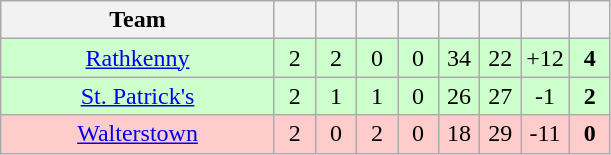<table class="wikitable" style="text-align:center">
<tr>
<th style="width:175px;">Team</th>
<th width="20"></th>
<th width="20"></th>
<th width="20"></th>
<th width="20"></th>
<th width="20"></th>
<th width="20"></th>
<th width="20"></th>
<th width="20"></th>
</tr>
<tr style="background:#cfc;">
<td><a href='#'>Rathkenny</a></td>
<td>2</td>
<td>2</td>
<td>0</td>
<td>0</td>
<td>34</td>
<td>22</td>
<td>+12</td>
<td><strong>4</strong></td>
</tr>
<tr style="background:#cfc;">
<td><a href='#'>St. Patrick's</a></td>
<td>2</td>
<td>1</td>
<td>1</td>
<td>0</td>
<td>26</td>
<td>27</td>
<td>-1</td>
<td><strong>2</strong></td>
</tr>
<tr style="background:#fcc;">
<td><a href='#'>Walterstown</a></td>
<td>2</td>
<td>0</td>
<td>2</td>
<td>0</td>
<td>18</td>
<td>29</td>
<td>-11</td>
<td><strong>0</strong></td>
</tr>
</table>
